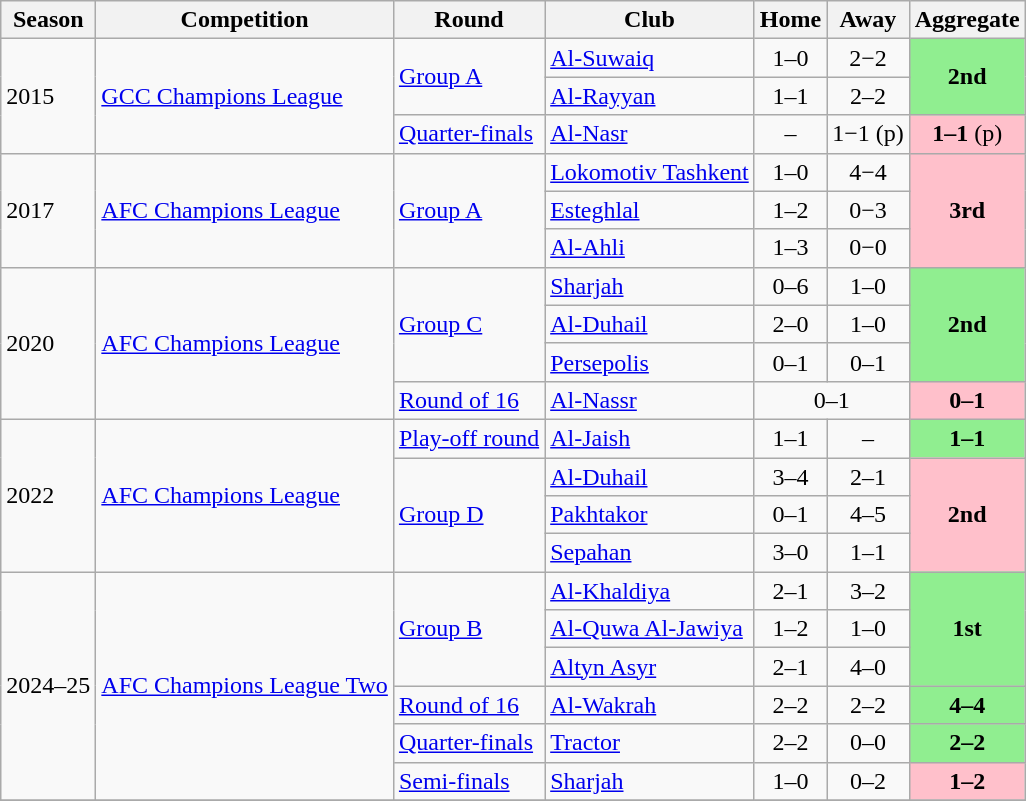<table class="wikitable">
<tr>
<th>Season</th>
<th>Competition</th>
<th>Round</th>
<th>Club</th>
<th>Home</th>
<th>Away</th>
<th>Aggregate</th>
</tr>
<tr>
<td rowspan="3">2015</td>
<td rowspan="3"><a href='#'>GCC Champions League</a></td>
<td rowspan="2"><a href='#'>Group A</a></td>
<td> <a href='#'>Al-Suwaiq</a></td>
<td style="text-align:center;">1–0</td>
<td style="text-align:center;">2−2</td>
<td bgcolor=lightgreen style="text-align:center;" rowspan="2"><strong>2nd</strong></td>
</tr>
<tr>
<td> <a href='#'>Al-Rayyan</a></td>
<td style="text-align:center;">1–1</td>
<td style="text-align:center;">2–2</td>
</tr>
<tr>
<td rowspan="1"><a href='#'>Quarter-finals</a></td>
<td> <a href='#'>Al-Nasr</a></td>
<td style="text-align:center;">–</td>
<td style="text-align:center;">1−1 (p)</td>
<td bgcolor=pink style="text-align:center;" rowspan="1"><strong>1–1</strong> (p)</td>
</tr>
<tr>
<td rowspan="3">2017</td>
<td rowspan="3"><a href='#'>AFC Champions League</a></td>
<td rowspan="3"><a href='#'>Group A</a></td>
<td> <a href='#'>Lokomotiv Tashkent</a></td>
<td style="text-align:center;">1–0</td>
<td style="text-align:center;">4−4</td>
<td bgcolor=pink style="text-align:center;" rowspan="3"><strong>3rd</strong></td>
</tr>
<tr>
<td> <a href='#'>Esteghlal</a></td>
<td style="text-align:center;">1–2</td>
<td style="text-align:center;">0−3</td>
</tr>
<tr>
<td> <a href='#'>Al-Ahli</a></td>
<td style="text-align:center;">1–3</td>
<td style="text-align:center;">0−0</td>
</tr>
<tr>
<td rowspan="4">2020</td>
<td rowspan="4"><a href='#'>AFC Champions League</a></td>
<td rowspan="3"><a href='#'>Group C</a></td>
<td> <a href='#'>Sharjah</a></td>
<td style="text-align:center;">0–6</td>
<td style="text-align:center;">1–0</td>
<td bgcolor=lightgreen style="text-align:center;" rowspan="3"><strong>2nd</strong></td>
</tr>
<tr>
<td> <a href='#'>Al-Duhail</a></td>
<td style="text-align:center;">2–0</td>
<td style="text-align:center;">1–0</td>
</tr>
<tr>
<td> <a href='#'>Persepolis</a></td>
<td style="text-align:center;">0–1</td>
<td style="text-align:center;">0–1</td>
</tr>
<tr>
<td><a href='#'>Round of 16</a></td>
<td> <a href='#'>Al-Nassr</a></td>
<td colspan="2" style="text-align:center;"><span>0–1</span></td>
<td bgcolor=pink style="text-align:center;" rowspan="1"><strong>0–1</strong></td>
</tr>
<tr>
<td rowspan="4">2022</td>
<td rowspan="4"><a href='#'>AFC Champions League</a></td>
<td rowspan="1"><a href='#'>Play-off round</a></td>
<td> <a href='#'>Al-Jaish</a></td>
<td style="text-align:center;">1–1 </td>
<td style="text-align:center;">–</td>
<td bgcolor=lightgreen style="text-align:center;"><strong>1–1 </strong></td>
</tr>
<tr>
<td rowspan="3"><a href='#'>Group D</a></td>
<td> <a href='#'>Al-Duhail</a></td>
<td style="text-align:center;">3–4</td>
<td style="text-align:center;">2–1</td>
<td bgcolor=pink style="text-align:center;" rowspan="3"><strong>2nd</strong></td>
</tr>
<tr>
<td> <a href='#'>Pakhtakor</a></td>
<td style="text-align:center;">0–1</td>
<td style="text-align:center;">4–5</td>
</tr>
<tr>
<td> <a href='#'>Sepahan</a></td>
<td style="text-align:center;">3–0</td>
<td style="text-align:center;">1–1</td>
</tr>
<tr>
<td rowspan="6">2024–25</td>
<td rowspan="6"><a href='#'>AFC Champions League Two</a></td>
<td rowspan="3"><a href='#'>Group B</a></td>
<td> <a href='#'>Al-Khaldiya</a></td>
<td style="text-align:center;">2–1</td>
<td style="text-align:center;">3–2</td>
<td bgcolor=lightgreen style="text-align:center;" rowspan="3"><strong>1st</strong></td>
</tr>
<tr>
<td> <a href='#'>Al-Quwa Al-Jawiya</a></td>
<td style="text-align:center;">1–2</td>
<td style="text-align:center;">1–0</td>
</tr>
<tr>
<td> <a href='#'>Altyn Asyr</a></td>
<td style="text-align:center;">2–1</td>
<td style="text-align:center;">4–0</td>
</tr>
<tr>
<td><a href='#'>Round of 16</a></td>
<td> <a href='#'>Al-Wakrah</a></td>
<td style="text-align:center;">2–2</td>
<td style="text-align:center;">2–2</td>
<td bgcolor=lightgreen style="text-align:center;" rowspan="1"><strong>4–4 </strong></td>
</tr>
<tr>
<td><a href='#'>Quarter-finals</a></td>
<td> <a href='#'>Tractor</a></td>
<td style="text-align:center;">2–2</td>
<td style="text-align:center;">0–0</td>
<td bgcolor=lightgreen style="text-align:center;" rowspan="1"><strong>2–2 </strong></td>
</tr>
<tr>
<td><a href='#'>Semi-finals</a></td>
<td> <a href='#'>Sharjah</a></td>
<td style="text-align:center;">1–0</td>
<td style="text-align:center;">0–2</td>
<td bgcolor=pink style="text-align:center;" rowspan="1"><strong>1–2</strong></td>
</tr>
<tr>
</tr>
</table>
